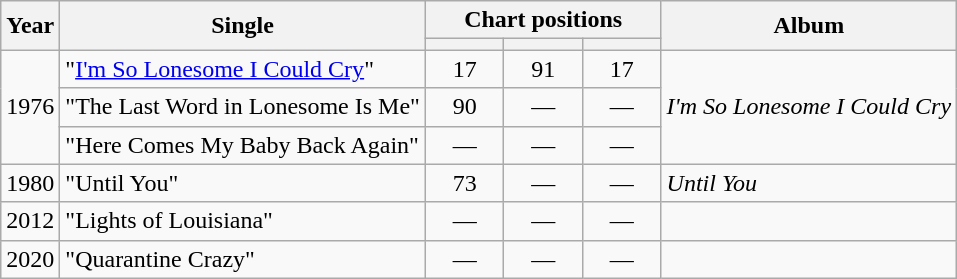<table class="wikitable">
<tr>
<th rowspan=2>Year</th>
<th rowspan=2>Single</th>
<th colspan=3>Chart positions</th>
<th rowspan=2>Album</th>
</tr>
<tr>
<th width="45"></th>
<th width="45"></th>
<th width="45"></th>
</tr>
<tr>
<td rowspan=3>1976</td>
<td>"<a href='#'>I'm So Lonesome I Could Cry</a>"</td>
<td align="center">17</td>
<td align="center">91</td>
<td align="center">17</td>
<td rowspan=3><em>I'm So Lonesome I Could Cry</em></td>
</tr>
<tr>
<td>"The Last Word in Lonesome Is Me"</td>
<td align="center">90</td>
<td align="center">—</td>
<td align="center">—</td>
</tr>
<tr>
<td>"Here Comes My Baby Back Again"</td>
<td align="center">—</td>
<td align="center">—</td>
<td align="center">—</td>
</tr>
<tr>
<td>1980</td>
<td>"Until You"</td>
<td align="center">73</td>
<td align="center">—</td>
<td align="center">—</td>
<td><em>Until You</em></td>
</tr>
<tr>
<td>2012</td>
<td>"Lights of Louisiana"</td>
<td align="center">—</td>
<td align="center">—</td>
<td align="center">—</td>
<td></td>
</tr>
<tr>
<td>2020</td>
<td>"Quarantine Crazy"</td>
<td align="center">—</td>
<td align="center">—</td>
<td align="center">—</td>
<td></td>
</tr>
</table>
